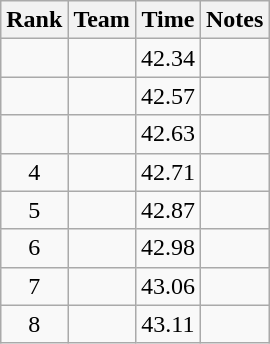<table class="wikitable sortable plainrowheaders" style="text-align:center">
<tr>
<th scope="col">Rank</th>
<th scope="col">Team</th>
<th scope="col">Time</th>
<th scope="col">Notes</th>
</tr>
<tr>
<td></td>
<td></td>
<td>42.34</td>
<td></td>
</tr>
<tr>
<td></td>
<td></td>
<td>42.57</td>
<td></td>
</tr>
<tr>
<td></td>
<td></td>
<td>42.63</td>
<td></td>
</tr>
<tr>
<td>4</td>
<td></td>
<td>42.71</td>
<td></td>
</tr>
<tr>
<td>5</td>
<td></td>
<td>42.87</td>
<td></td>
</tr>
<tr>
<td>6</td>
<td></td>
<td>42.98</td>
<td></td>
</tr>
<tr>
<td>7</td>
<td></td>
<td>43.06</td>
<td></td>
</tr>
<tr>
<td>8</td>
<td></td>
<td>43.11</td>
<td></td>
</tr>
</table>
